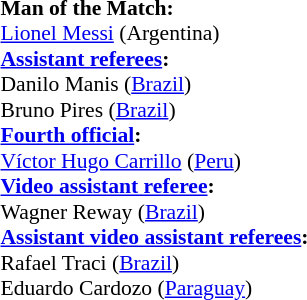<table width=50% style="font-size:90%">
<tr>
<td><br><strong>Man of the Match:</strong>
<br><a href='#'>Lionel Messi</a> (Argentina)<br><strong><a href='#'>Assistant referees</a>:</strong>
<br>Danilo Manis (<a href='#'>Brazil</a>)
<br>Bruno Pires (<a href='#'>Brazil</a>)
<br><strong><a href='#'>Fourth official</a>:</strong>
<br><a href='#'>Víctor Hugo Carrillo</a> (<a href='#'>Peru</a>)
<br><strong><a href='#'>Video assistant referee</a>:</strong>
<br>Wagner Reway (<a href='#'>Brazil</a>)
<br><strong><a href='#'>Assistant video assistant referees</a>:</strong>
<br>Rafael Traci (<a href='#'>Brazil</a>)
<br>Eduardo Cardozo (<a href='#'>Paraguay</a>)</td>
</tr>
</table>
